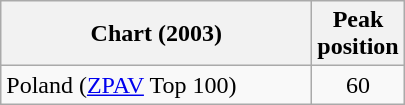<table class="wikitable sortable">
<tr>
<th style="text-align:center; width:200px;">Chart (2003)</th>
<th style="text-align:center;">Peak<br>position</th>
</tr>
<tr>
<td>Poland (<a href='#'>ZPAV</a> Top 100)</td>
<td style="text-align:center;">60</td>
</tr>
</table>
